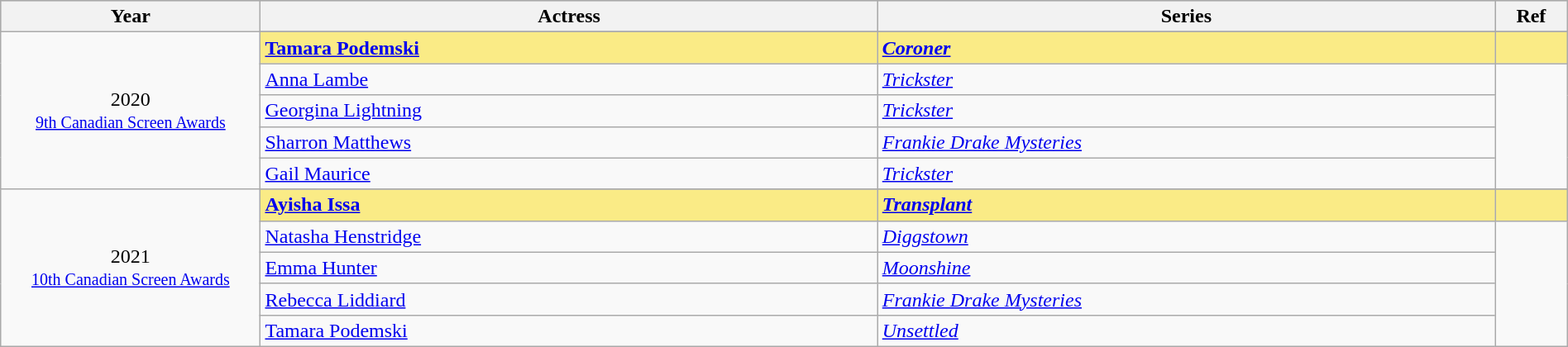<table class="wikitable" style="width:100%;">
<tr style="background:#bebebe;">
<th style="width:8%;">Year</th>
<th style="width:19%;">Actress</th>
<th style="width:19%;">Series</th>
<th style="width:2%;">Ref</th>
</tr>
<tr>
<td rowspan="6" align="center">2020 <br> <small><a href='#'>9th Canadian Screen Awards</a></small></td>
</tr>
<tr style="background:#FAEB86;">
<td><strong><a href='#'>Tamara Podemski</a></strong></td>
<td><strong><em><a href='#'>Coroner</a></em></strong></td>
<td></td>
</tr>
<tr>
<td><a href='#'>Anna Lambe</a></td>
<td><em><a href='#'>Trickster</a></em></td>
<td rowspan=4></td>
</tr>
<tr>
<td><a href='#'>Georgina Lightning</a></td>
<td><em><a href='#'>Trickster</a></em></td>
</tr>
<tr>
<td><a href='#'>Sharron Matthews</a></td>
<td><em><a href='#'>Frankie Drake Mysteries</a></em></td>
</tr>
<tr>
<td><a href='#'>Gail Maurice</a></td>
<td><em><a href='#'>Trickster</a></em></td>
</tr>
<tr>
<td rowspan="6" align="center">2021 <br> <small><a href='#'>10th Canadian Screen Awards</a></small></td>
</tr>
<tr style="background:#FAEB86;">
<td><strong><a href='#'>Ayisha Issa</a></strong></td>
<td><strong><em><a href='#'>Transplant</a></em></strong></td>
<td></td>
</tr>
<tr>
<td><a href='#'>Natasha Henstridge</a></td>
<td><em><a href='#'>Diggstown</a></em></td>
<td rowspan=4></td>
</tr>
<tr>
<td><a href='#'>Emma Hunter</a></td>
<td><em><a href='#'>Moonshine</a></em></td>
</tr>
<tr>
<td><a href='#'>Rebecca Liddiard</a></td>
<td><em><a href='#'>Frankie Drake Mysteries</a></em></td>
</tr>
<tr>
<td><a href='#'>Tamara Podemski</a></td>
<td><em><a href='#'>Unsettled</a></em></td>
</tr>
</table>
